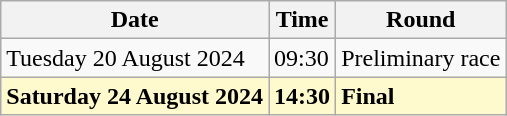<table class="wikitable">
<tr>
<th>Date</th>
<th>Time</th>
<th>Round</th>
</tr>
<tr>
<td>Tuesday 20 August 2024</td>
<td>09:30</td>
<td>Preliminary race</td>
</tr>
<tr>
<td style=background:lemonchiffon><strong>Saturday 24 August 2024</strong></td>
<td style=background:lemonchiffon><strong>14:30</strong></td>
<td style=background:lemonchiffon><strong>Final</strong></td>
</tr>
</table>
